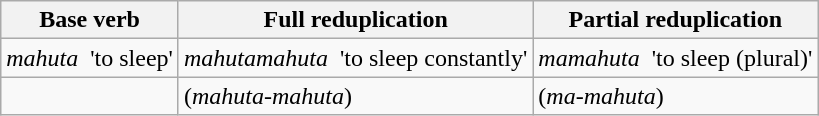<table class="wikitable">
<tr>
<th>Base verb</th>
<th>Full reduplication</th>
<th>Partial reduplication</th>
</tr>
<tr>
<td><em>mahuta</em>  'to sleep'</td>
<td><em>mahutamahuta</em>  'to sleep constantly'</td>
<td><em>mamahuta</em>  'to sleep (plural)'</td>
</tr>
<tr>
<td> </td>
<td>(<em>mahuta-mahuta</em>)</td>
<td>(<em>ma-mahuta</em>)</td>
</tr>
</table>
